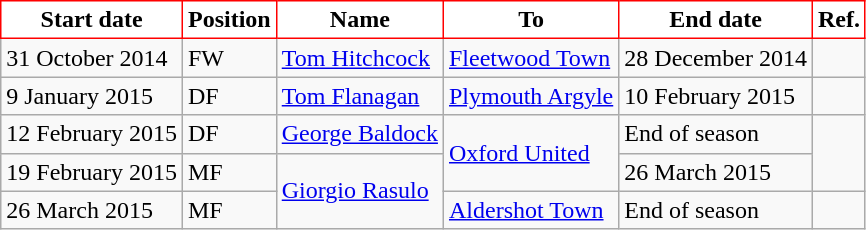<table class="wikitable">
<tr>
<th style="background:#FFFFFF; color:black; border:1px solid red;">Start date</th>
<th style="background:#FFFFFF; color:black; border:1px solid red;">Position</th>
<th style="background:#FFFFFF; color:black; border:1px solid red;">Name</th>
<th style="background:#FFFFFF; color:black; border:1px solid red;">To</th>
<th style="background:#FFFFFF; color:black; border:1px solid red;">End date</th>
<th style="background:#FFFFFF; color:black; border:1px solid red;">Ref.</th>
</tr>
<tr>
<td>31 October 2014</td>
<td>FW</td>
<td> <a href='#'>Tom Hitchcock</a></td>
<td><a href='#'>Fleetwood Town</a></td>
<td>28 December 2014</td>
<td></td>
</tr>
<tr>
<td>9 January 2015</td>
<td>DF</td>
<td> <a href='#'>Tom Flanagan</a></td>
<td><a href='#'>Plymouth Argyle</a></td>
<td>10 February 2015</td>
<td></td>
</tr>
<tr>
<td>12 February 2015</td>
<td>DF</td>
<td> <a href='#'>George Baldock</a></td>
<td rowspan="2"><a href='#'>Oxford United</a></td>
<td>End of season</td>
<td rowspan="2"></td>
</tr>
<tr>
<td>19 February 2015</td>
<td>MF</td>
<td rowspan="2"> <a href='#'>Giorgio Rasulo</a></td>
<td>26 March 2015</td>
</tr>
<tr>
<td>26 March 2015</td>
<td>MF</td>
<td><a href='#'>Aldershot Town</a></td>
<td>End of season</td>
<td></td>
</tr>
</table>
